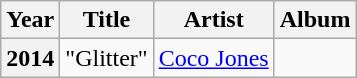<table class="wikitable plainrowheaders" style="text-align:center;" border="1">
<tr>
<th scope="col">Year</th>
<th scope="col">Title</th>
<th scope="col">Artist</th>
<th scope="col">Album</th>
</tr>
<tr>
<th scope="row">2014</th>
<td>"Glitter"</td>
<td><a href='#'>Coco Jones</a></td>
<td></td>
</tr>
</table>
